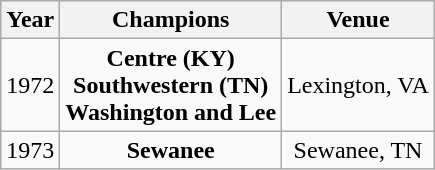<table class="wikitable sortable">
<tr>
<th>Year</th>
<th>Champions</th>
<th>Venue</th>
</tr>
<tr align=center>
<td>1972</td>
<td><strong>Centre (KY)<br>Southwestern (TN)<br>Washington and Lee</strong></td>
<td>Lexington, VA</td>
</tr>
<tr align=center>
<td>1973</td>
<td><strong>Sewanee</strong></td>
<td>Sewanee, TN</td>
</tr>
</table>
